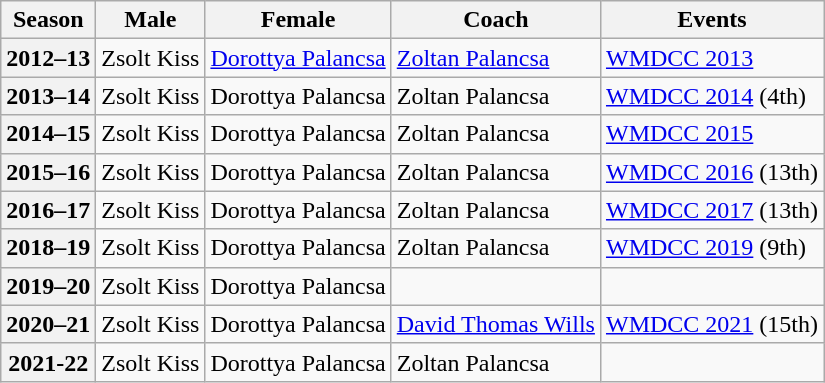<table class="wikitable">
<tr>
<th scope="col">Season</th>
<th scope="col">Male</th>
<th scope="col">Female</th>
<th scope="col">Coach</th>
<th scope="col">Events</th>
</tr>
<tr>
<th scope="row">2012–13</th>
<td>Zsolt Kiss</td>
<td><a href='#'>Dorottya Palancsa</a></td>
<td><a href='#'>Zoltan Palancsa</a></td>
<td><a href='#'>WMDCC 2013</a> </td>
</tr>
<tr>
<th scope="row">2013–14</th>
<td>Zsolt Kiss</td>
<td>Dorottya Palancsa</td>
<td>Zoltan Palancsa</td>
<td><a href='#'>WMDCC 2014</a> (4th)</td>
</tr>
<tr>
<th scope="row">2014–15</th>
<td>Zsolt Kiss</td>
<td>Dorottya Palancsa</td>
<td>Zoltan Palancsa</td>
<td><a href='#'>WMDCC 2015</a> </td>
</tr>
<tr>
<th scope="row">2015–16</th>
<td>Zsolt Kiss</td>
<td>Dorottya Palancsa</td>
<td>Zoltan Palancsa</td>
<td><a href='#'>WMDCC 2016</a> (13th)</td>
</tr>
<tr>
<th scope="row">2016–17</th>
<td>Zsolt Kiss</td>
<td>Dorottya Palancsa</td>
<td>Zoltan Palancsa</td>
<td><a href='#'>WMDCC 2017</a> (13th)</td>
</tr>
<tr>
<th scope="row">2018–19</th>
<td>Zsolt Kiss</td>
<td>Dorottya Palancsa</td>
<td>Zoltan Palancsa</td>
<td><a href='#'>WMDCC 2019</a> (9th)</td>
</tr>
<tr>
<th scope="row">2019–20</th>
<td>Zsolt Kiss</td>
<td>Dorottya Palancsa</td>
<td></td>
<td></td>
</tr>
<tr>
<th scope="row">2020–21</th>
<td>Zsolt Kiss</td>
<td>Dorottya Palancsa</td>
<td><a href='#'>David Thomas Wills</a></td>
<td><a href='#'>WMDCC 2021</a> (15th)</td>
</tr>
<tr>
<th>2021-22</th>
<td>Zsolt Kiss</td>
<td>Dorottya Palancsa</td>
<td>Zoltan Palancsa</td>
<td></td>
</tr>
</table>
